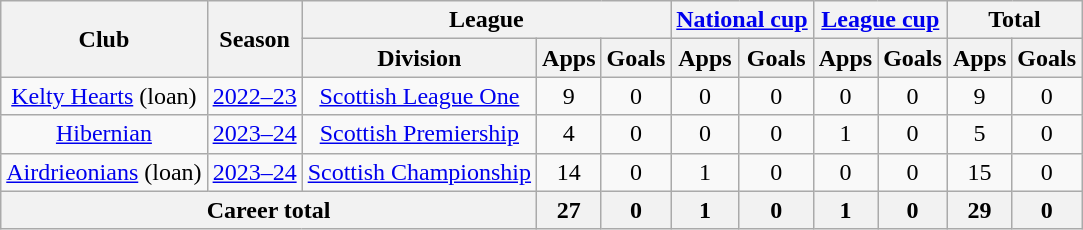<table class=wikitable style=text-align:center>
<tr>
<th rowspan=2>Club</th>
<th rowspan=2>Season</th>
<th colspan=3>League</th>
<th colspan=2><a href='#'>National cup</a></th>
<th colspan=2><a href='#'>League cup</a></th>
<th colspan=2>Total</th>
</tr>
<tr>
<th>Division</th>
<th>Apps</th>
<th>Goals</th>
<th>Apps</th>
<th>Goals</th>
<th>Apps</th>
<th>Goals</th>
<th>Apps</th>
<th>Goals</th>
</tr>
<tr>
<td><a href='#'>Kelty Hearts</a> (loan)</td>
<td><a href='#'>2022–23</a></td>
<td><a href='#'>Scottish League One</a></td>
<td>9</td>
<td>0</td>
<td>0</td>
<td>0</td>
<td>0</td>
<td>0</td>
<td>9</td>
<td>0</td>
</tr>
<tr>
<td><a href='#'>Hibernian</a></td>
<td><a href='#'>2023–24</a></td>
<td><a href='#'>Scottish Premiership</a></td>
<td>4</td>
<td>0</td>
<td>0</td>
<td>0</td>
<td>1</td>
<td>0</td>
<td>5</td>
<td>0</td>
</tr>
<tr>
<td><a href='#'>Airdrieonians</a> (loan)</td>
<td><a href='#'>2023–24</a></td>
<td><a href='#'>Scottish Championship</a></td>
<td>14</td>
<td>0</td>
<td>1</td>
<td>0</td>
<td>0</td>
<td>0</td>
<td>15</td>
<td>0</td>
</tr>
<tr>
<th colspan=3>Career total</th>
<th>27</th>
<th>0</th>
<th>1</th>
<th>0</th>
<th>1</th>
<th>0</th>
<th>29</th>
<th>0</th>
</tr>
</table>
